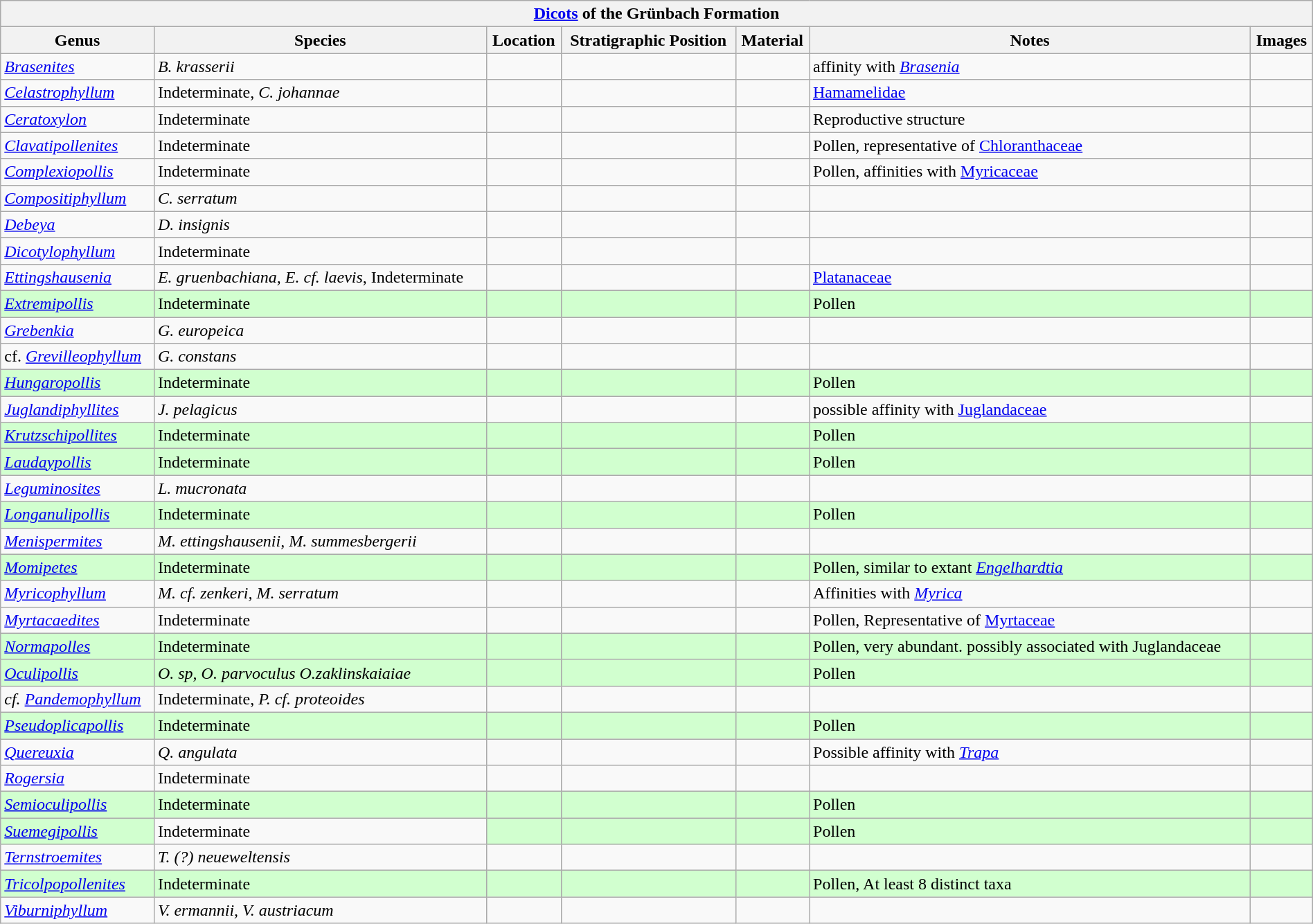<table class="wikitable" style="margin:auto; width:100%;">
<tr>
<th colspan="7" style="text-align:center;"><strong><a href='#'>Dicots</a> of the Grünbach Formation</strong></th>
</tr>
<tr>
<th>Genus</th>
<th>Species</th>
<th>Location</th>
<th>Stratigraphic Position</th>
<th>Material</th>
<th>Notes</th>
<th>Images</th>
</tr>
<tr>
<td><em><a href='#'>Brasenites</a></em></td>
<td><em>B. krasserii</em></td>
<td></td>
<td></td>
<td></td>
<td>affinity with <em><a href='#'>Brasenia</a></em></td>
<td></td>
</tr>
<tr>
<td><em><a href='#'>Celastrophyllum</a></em></td>
<td>Indeterminate, <em>C. johannae</em></td>
<td></td>
<td></td>
<td></td>
<td><a href='#'>Hamamelidae</a></td>
<td></td>
</tr>
<tr>
<td><em><a href='#'>Ceratoxylon</a></em></td>
<td>Indeterminate</td>
<td></td>
<td></td>
<td></td>
<td>Reproductive structure</td>
<td></td>
</tr>
<tr>
<td><em><a href='#'>Clavatipollenites</a></em></td>
<td>Indeterminate</td>
<td></td>
<td></td>
<td></td>
<td>Pollen, representative of <a href='#'>Chloranthaceae</a></td>
<td></td>
</tr>
<tr>
<td><em><a href='#'>Complexiopollis</a></em></td>
<td>Indeterminate</td>
<td></td>
<td></td>
<td></td>
<td>Pollen, affinities with <a href='#'>Myricaceae</a></td>
<td></td>
</tr>
<tr>
<td><em><a href='#'>Compositiphyllum</a></em></td>
<td><em>C. serratum</em></td>
<td></td>
<td></td>
<td></td>
<td></td>
<td></td>
</tr>
<tr>
<td><em><a href='#'>Debeya</a></em></td>
<td><em>D. insignis</em></td>
<td></td>
<td></td>
<td></td>
<td></td>
<td></td>
</tr>
<tr>
<td><em><a href='#'>Dicotylophyllum</a></em></td>
<td>Indeterminate</td>
<td></td>
<td></td>
<td></td>
<td></td>
<td></td>
</tr>
<tr>
<td><em><a href='#'>Ettingshausenia</a></em></td>
<td><em>E. gruenbachiana,  E. cf. laevis</em>, Indeterminate</td>
<td></td>
<td></td>
<td></td>
<td><a href='#'>Platanaceae</a></td>
<td></td>
</tr>
<tr>
<td style="background:#D1FFCF;"><em><a href='#'>Extremipollis</a></em></td>
<td style="background:#D1FFCF;">Indeterminate</td>
<td style="background:#D1FFCF;"></td>
<td style="background:#D1FFCF;"></td>
<td style="background:#D1FFCF;"></td>
<td style="background:#D1FFCF;">Pollen</td>
<td style="background:#D1FFCF;"></td>
</tr>
<tr>
<td><em><a href='#'>Grebenkia</a></em></td>
<td><em>G. europeica</em></td>
<td></td>
<td></td>
<td></td>
<td></td>
<td></td>
</tr>
<tr>
<td>cf. <em><a href='#'>Grevilleophyllum</a></em></td>
<td><em>G. constans</em></td>
<td></td>
<td></td>
<td></td>
<td></td>
<td></td>
</tr>
<tr>
<td style="background:#D1FFCF;"><em><a href='#'>Hungaropollis</a></em></td>
<td style="background:#D1FFCF;">Indeterminate</td>
<td style="background:#D1FFCF;"></td>
<td style="background:#D1FFCF;"></td>
<td style="background:#D1FFCF;"></td>
<td style="background:#D1FFCF;">Pollen</td>
<td style="background:#D1FFCF;"></td>
</tr>
<tr>
<td><em><a href='#'>Juglandiphyllites</a></em></td>
<td><em>J. pelagicus</em></td>
<td></td>
<td></td>
<td></td>
<td>possible affinity with <a href='#'>Juglandaceae</a></td>
<td></td>
</tr>
<tr>
<td style="background:#D1FFCF;"><em><a href='#'>Krutzschipollites</a></em></td>
<td style="background:#D1FFCF;">Indeterminate</td>
<td style="background:#D1FFCF;"></td>
<td style="background:#D1FFCF;"></td>
<td style="background:#D1FFCF;"></td>
<td style="background:#D1FFCF;">Pollen</td>
<td style="background:#D1FFCF;"></td>
</tr>
<tr>
<td style="background:#D1FFCF;"><em><a href='#'>Laudaypollis</a></em></td>
<td style="background:#D1FFCF;">Indeterminate</td>
<td style="background:#D1FFCF;"></td>
<td style="background:#D1FFCF;"></td>
<td style="background:#D1FFCF;"></td>
<td style="background:#D1FFCF;">Pollen</td>
<td style="background:#D1FFCF;"></td>
</tr>
<tr>
<td><em><a href='#'>Leguminosites</a></em></td>
<td><em>L. mucronata</em></td>
<td></td>
<td></td>
<td></td>
<td></td>
<td></td>
</tr>
<tr>
<td style="background:#D1FFCF;"><em><a href='#'>Longanulipollis</a></em></td>
<td style="background:#D1FFCF;">Indeterminate</td>
<td style="background:#D1FFCF;"></td>
<td style="background:#D1FFCF;"></td>
<td style="background:#D1FFCF;"></td>
<td style="background:#D1FFCF;">Pollen</td>
<td style="background:#D1FFCF;"></td>
</tr>
<tr>
<td><em><a href='#'>Menispermites</a></em></td>
<td><em>M. ettingshausenii, M. summesbergerii</em></td>
<td></td>
<td></td>
<td></td>
<td></td>
<td></td>
</tr>
<tr>
<td style="background:#D1FFCF;"><em><a href='#'>Momipetes</a></em></td>
<td style="background:#D1FFCF;">Indeterminate</td>
<td style="background:#D1FFCF;"></td>
<td style="background:#D1FFCF;"></td>
<td style="background:#D1FFCF;"></td>
<td style="background:#D1FFCF;">Pollen, similar to extant <em><a href='#'>Engelhardtia</a></em></td>
<td style="background:#D1FFCF;"></td>
</tr>
<tr>
<td><em><a href='#'>Myricophyllum</a></em></td>
<td><em>M. cf. zenkeri, M. serratum</em></td>
<td></td>
<td></td>
<td></td>
<td>Affinities with <em><a href='#'>Myrica</a></em></td>
<td></td>
</tr>
<tr>
<td><em><a href='#'>Myrtacaedites</a></em></td>
<td>Indeterminate</td>
<td></td>
<td></td>
<td></td>
<td>Pollen, Representative of <a href='#'>Myrtaceae</a></td>
<td></td>
</tr>
<tr>
<td style="background:#D1FFCF;"><em><a href='#'>Normapolles</a></em></td>
<td style="background:#D1FFCF;">Indeterminate</td>
<td style="background:#D1FFCF;"></td>
<td style="background:#D1FFCF;"></td>
<td style="background:#D1FFCF;"></td>
<td style="background:#D1FFCF;">Pollen, very abundant. possibly associated with Juglandaceae</td>
<td style="background:#D1FFCF;"></td>
</tr>
<tr>
<td style="background:#D1FFCF;"><em><a href='#'>Oculipollis</a></em></td>
<td style="background:#D1FFCF;"><em>O. sp, O. parvoculus O.zaklinskaiaiae</em></td>
<td style="background:#D1FFCF;"></td>
<td style="background:#D1FFCF;"></td>
<td style="background:#D1FFCF;"></td>
<td style="background:#D1FFCF;">Pollen</td>
<td style="background:#D1FFCF;"></td>
</tr>
<tr>
<td><em>cf. <a href='#'>Pandemophyllum</a></em></td>
<td>Indeterminate, <em>P. cf. proteoides</em></td>
<td></td>
<td></td>
<td></td>
<td></td>
<td></td>
</tr>
<tr>
<td style="background:#D1FFCF;"><em><a href='#'>Pseudoplicapollis</a></em></td>
<td style="background:#D1FFCF;">Indeterminate</td>
<td style="background:#D1FFCF;"></td>
<td style="background:#D1FFCF;"></td>
<td style="background:#D1FFCF;"></td>
<td style="background:#D1FFCF;">Pollen</td>
<td style="background:#D1FFCF;"></td>
</tr>
<tr>
<td><em><a href='#'>Quereuxia</a></em></td>
<td><em>Q. angulata</em></td>
<td></td>
<td></td>
<td></td>
<td>Possible affinity with <em><a href='#'>Trapa</a></em></td>
<td></td>
</tr>
<tr>
<td><em><a href='#'>Rogersia</a></em></td>
<td>Indeterminate</td>
<td></td>
<td></td>
<td></td>
<td></td>
<td></td>
</tr>
<tr>
<td style="background:#D1FFCF;"><em><a href='#'>Semioculipollis</a></em></td>
<td style="background:#D1FFCF;">Indeterminate</td>
<td style="background:#D1FFCF;"></td>
<td style="background:#D1FFCF;"></td>
<td style="background:#D1FFCF;"></td>
<td style="background:#D1FFCF;">Pollen</td>
<td style="background:#D1FFCF;"></td>
</tr>
<tr>
<td style="background:#D1FFCF;"><em><a href='#'>Suemegipollis</a></em></td>
<td>Indeterminate</td>
<td style="background:#D1FFCF;"></td>
<td style="background:#D1FFCF;"></td>
<td style="background:#D1FFCF;"></td>
<td style="background:#D1FFCF;">Pollen</td>
<td style="background:#D1FFCF;"></td>
</tr>
<tr>
<td><em><a href='#'>Ternstroemites</a></em></td>
<td><em>T. (?) neueweltensis</em></td>
<td></td>
<td></td>
<td></td>
<td></td>
<td></td>
</tr>
<tr>
<td style="background:#D1FFCF;"><em><a href='#'>Tricolpopollenites</a></em></td>
<td style="background:#D1FFCF;">Indeterminate</td>
<td style="background:#D1FFCF;"></td>
<td style="background:#D1FFCF;"></td>
<td style="background:#D1FFCF;"></td>
<td style="background:#D1FFCF;">Pollen, At least 8 distinct taxa</td>
<td style="background:#D1FFCF;"></td>
</tr>
<tr>
<td><em><a href='#'>Viburniphyllum</a></em></td>
<td><em>V. ermannii, V. austriacum</em></td>
<td></td>
<td></td>
<td></td>
<td></td>
<td></td>
</tr>
</table>
